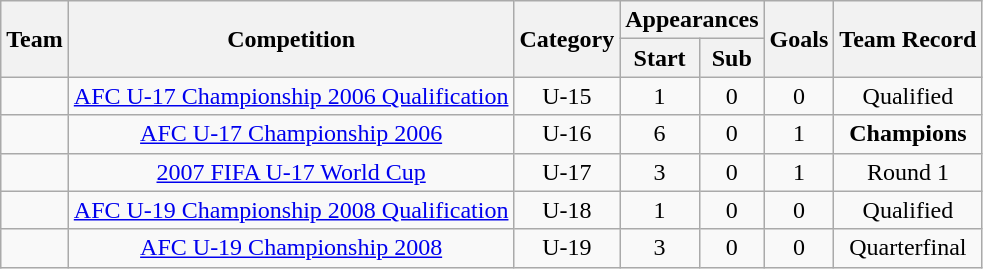<table class="wikitable" style="text-align: center;">
<tr>
<th rowspan="2">Team</th>
<th rowspan="2">Competition</th>
<th rowspan="2">Category</th>
<th colspan="2">Appearances</th>
<th rowspan="2">Goals</th>
<th rowspan="2">Team Record</th>
</tr>
<tr>
<th>Start</th>
<th>Sub</th>
</tr>
<tr>
<td align="left"></td>
<td><a href='#'>AFC U-17 Championship 2006 Qualification</a></td>
<td>U-15</td>
<td>1</td>
<td>0</td>
<td>0</td>
<td>Qualified</td>
</tr>
<tr>
<td align="left"></td>
<td><a href='#'>AFC U-17 Championship 2006</a></td>
<td>U-16</td>
<td>6</td>
<td>0</td>
<td>1</td>
<td><strong>Champions</strong></td>
</tr>
<tr>
<td align="left"></td>
<td><a href='#'>2007 FIFA U-17 World Cup</a></td>
<td>U-17</td>
<td>3</td>
<td>0</td>
<td>1</td>
<td>Round 1</td>
</tr>
<tr>
<td align="left"></td>
<td><a href='#'>AFC U-19 Championship 2008 Qualification</a></td>
<td>U-18</td>
<td>1</td>
<td>0</td>
<td>0</td>
<td>Qualified</td>
</tr>
<tr>
<td align="left"></td>
<td><a href='#'>AFC U-19 Championship 2008</a></td>
<td>U-19</td>
<td>3</td>
<td>0</td>
<td>0</td>
<td>Quarterfinal</td>
</tr>
</table>
